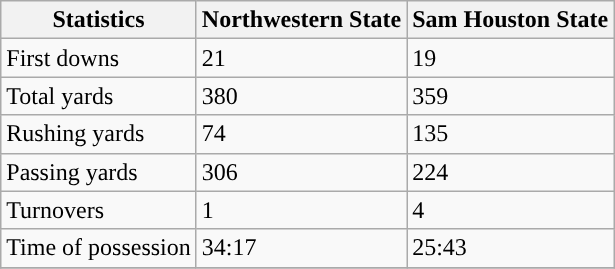<table class="wikitable">
<tr>
<th>Statistics</th>
<th>Northwestern State</th>
<th>Sam Houston State</th>
</tr>
<tr>
<td>First downs</td>
<td>21</td>
<td>19</td>
</tr>
<tr>
<td>Total yards</td>
<td>380</td>
<td>359</td>
</tr>
<tr>
<td>Rushing yards</td>
<td>74</td>
<td>135</td>
</tr>
<tr>
<td>Passing yards</td>
<td>306</td>
<td>224</td>
</tr>
<tr>
<td>Turnovers</td>
<td>1</td>
<td>4</td>
</tr>
<tr>
<td>Time of possession</td>
<td>34:17</td>
<td>25:43</td>
</tr>
<tr>
</tr>
</table>
